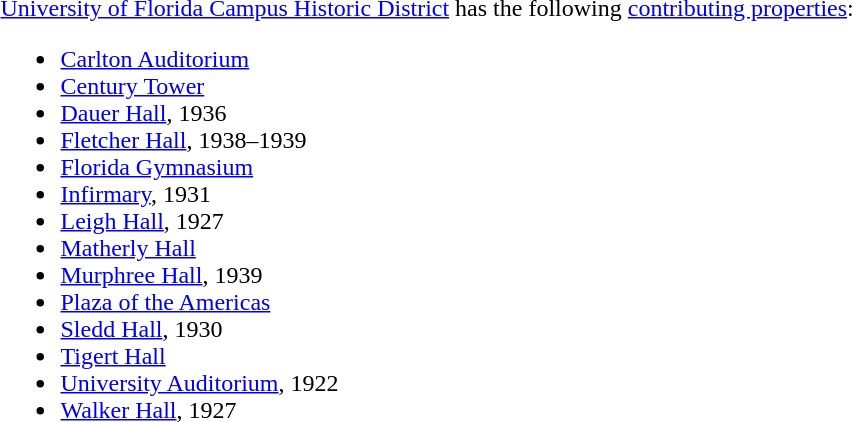<table>
<tr>
<td valign="top" width=20%><br><a href='#'>University of Florida Campus Historic District</a> has the following <a href='#'>contributing properties</a>:<ul><li><a href='#'>Carlton Auditorium</a></li><li><a href='#'>Century Tower</a></li><li><a href='#'>Dauer Hall</a>, 1936</li><li><a href='#'>Fletcher Hall</a>, 1938–1939</li><li><a href='#'>Florida Gymnasium</a></li><li><a href='#'>Infirmary</a>, 1931</li><li><a href='#'>Leigh Hall</a>, 1927</li><li><a href='#'>Matherly Hall</a></li><li><a href='#'>Murphree Hall</a>, 1939</li><li><a href='#'>Plaza of the Americas</a></li><li><a href='#'>Sledd Hall</a>, 1930</li><li><a href='#'>Tigert Hall</a></li><li><a href='#'>University Auditorium</a>, 1922</li><li><a href='#'>Walker Hall</a>, 1927</li></ul></td>
</tr>
</table>
